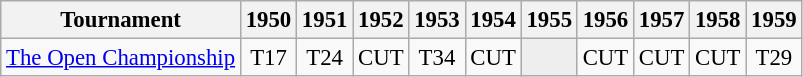<table class="wikitable" style="font-size:95%;text-align:center;">
<tr>
<th>Tournament</th>
<th>1950</th>
<th>1951</th>
<th>1952</th>
<th>1953</th>
<th>1954</th>
<th>1955</th>
<th>1956</th>
<th>1957</th>
<th>1958</th>
<th>1959</th>
</tr>
<tr>
<td align=left><a href='#'>The Open Championship</a></td>
<td>T17</td>
<td>T24</td>
<td>CUT</td>
<td>T34</td>
<td>CUT</td>
<td style="background:#eeeeee;"></td>
<td>CUT</td>
<td>CUT</td>
<td>CUT</td>
<td>T29</td>
</tr>
</table>
